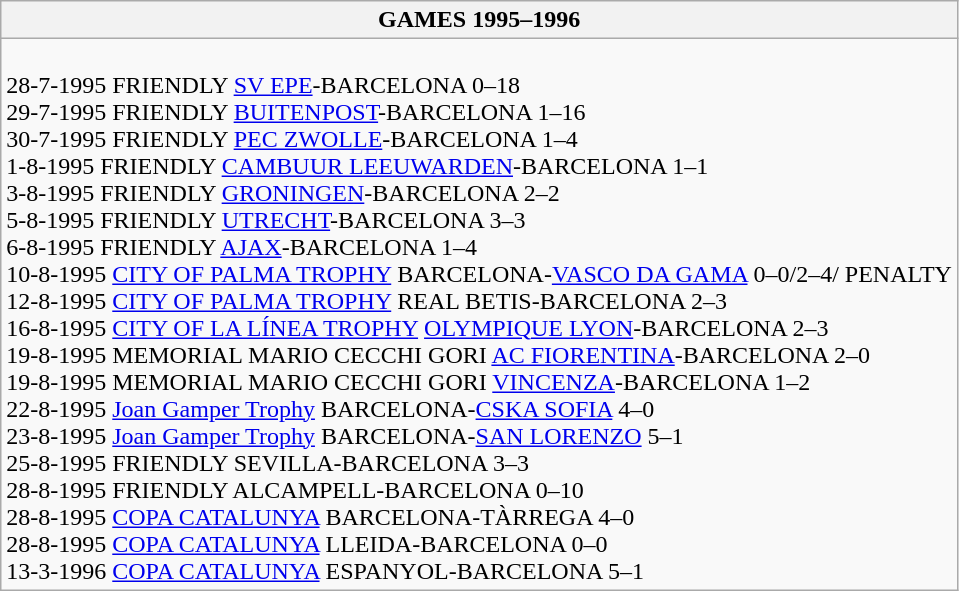<table class="wikitable">
<tr>
<th>GAMES 1995–1996 </th>
</tr>
<tr>
<td><br>28-7-1995 FRIENDLY <a href='#'>SV EPE</a>-BARCELONA 0–18<br>29-7-1995 FRIENDLY <a href='#'>BUITENPOST</a>-BARCELONA 1–16<br>30-7-1995 FRIENDLY <a href='#'>PEC ZWOLLE</a>-BARCELONA 1–4<br>1-8-1995 FRIENDLY <a href='#'>CAMBUUR LEEUWARDEN</a>-BARCELONA 1–1<br>3-8-1995 FRIENDLY <a href='#'>GRONINGEN</a>-BARCELONA 2–2<br>5-8-1995 FRIENDLY <a href='#'>UTRECHT</a>-BARCELONA 3–3<br>6-8-1995 FRIENDLY <a href='#'>AJAX</a>-BARCELONA 1–4<br>10-8-1995 <a href='#'>CITY OF PALMA TROPHY</a> BARCELONA-<a href='#'>VASCO DA GAMA</a> 0–0/2–4/ PENALTY<br>12-8-1995 <a href='#'>CITY OF PALMA TROPHY</a> REAL BETIS-BARCELONA 2–3<br>16-8-1995 <a href='#'>CITY OF LA LÍNEA TROPHY</a> <a href='#'>OLYMPIQUE LYON</a>-BARCELONA 2–3<br>19-8-1995 MEMORIAL MARIO CECCHI GORI <a href='#'>AC FIORENTINA</a>-BARCELONA 2–0<br>19-8-1995 MEMORIAL MARIO CECCHI GORI <a href='#'>VINCENZA</a>-BARCELONA 1–2<br>22-8-1995 <a href='#'>Joan Gamper Trophy</a> BARCELONA-<a href='#'>CSKA SOFIA</a> 4–0<br>23-8-1995 <a href='#'>Joan Gamper Trophy</a> BARCELONA-<a href='#'>SAN LORENZO</a> 5–1<br>25-8-1995 FRIENDLY SEVILLA-BARCELONA 3–3<br>28-8-1995 FRIENDLY ALCAMPELL-BARCELONA 0–10<br>28-8-1995 <a href='#'>COPA CATALUNYA</a> BARCELONA-TÀRREGA 4–0<br>28-8-1995 <a href='#'>COPA CATALUNYA</a> LLEIDA-BARCELONA 0–0<br>13-3-1996 <a href='#'>COPA CATALUNYA</a> ESPANYOL-BARCELONA 5–1</td>
</tr>
</table>
